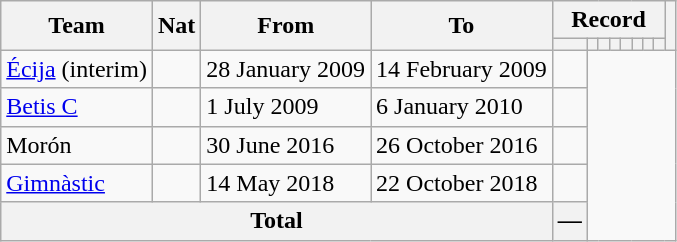<table class="wikitable" style="text-align: center">
<tr>
<th rowspan="2">Team</th>
<th rowspan="2">Nat</th>
<th rowspan="2">From</th>
<th rowspan="2">To</th>
<th colspan="8">Record</th>
<th rowspan=2></th>
</tr>
<tr>
<th></th>
<th></th>
<th></th>
<th></th>
<th></th>
<th></th>
<th></th>
<th></th>
</tr>
<tr>
<td align=left><a href='#'>Écija</a> (interim)</td>
<td></td>
<td align=left>28 January 2009</td>
<td align=left>14 February 2009<br></td>
<td></td>
</tr>
<tr>
<td align=left><a href='#'>Betis C</a></td>
<td></td>
<td align=left>1 July 2009</td>
<td align=left>6 January 2010<br></td>
<td></td>
</tr>
<tr>
<td align=left>Morón</td>
<td></td>
<td align=left>30 June 2016</td>
<td align=left>26 October 2016<br></td>
<td></td>
</tr>
<tr>
<td align=left><a href='#'>Gimnàstic</a></td>
<td></td>
<td align=left>14 May 2018</td>
<td align=left>22 October 2018<br></td>
<td></td>
</tr>
<tr>
<th colspan="4">Total<br></th>
<th>—</th>
</tr>
</table>
